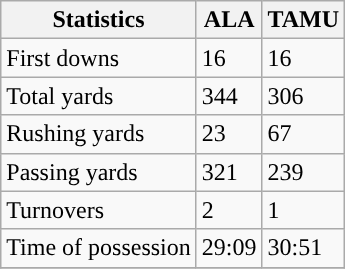<table class="wikitable" style="float: left;">
<tr>
<th>Statistics</th>
<th>ALA</th>
<th>TAMU</th>
</tr>
<tr>
<td>First downs</td>
<td>16</td>
<td>16</td>
</tr>
<tr>
<td>Total yards</td>
<td>344</td>
<td>306</td>
</tr>
<tr>
<td>Rushing yards</td>
<td>23</td>
<td>67</td>
</tr>
<tr>
<td>Passing yards</td>
<td>321</td>
<td>239</td>
</tr>
<tr>
<td>Turnovers</td>
<td>2</td>
<td>1</td>
</tr>
<tr>
<td>Time of possession</td>
<td>29:09</td>
<td>30:51</td>
</tr>
<tr>
</tr>
</table>
